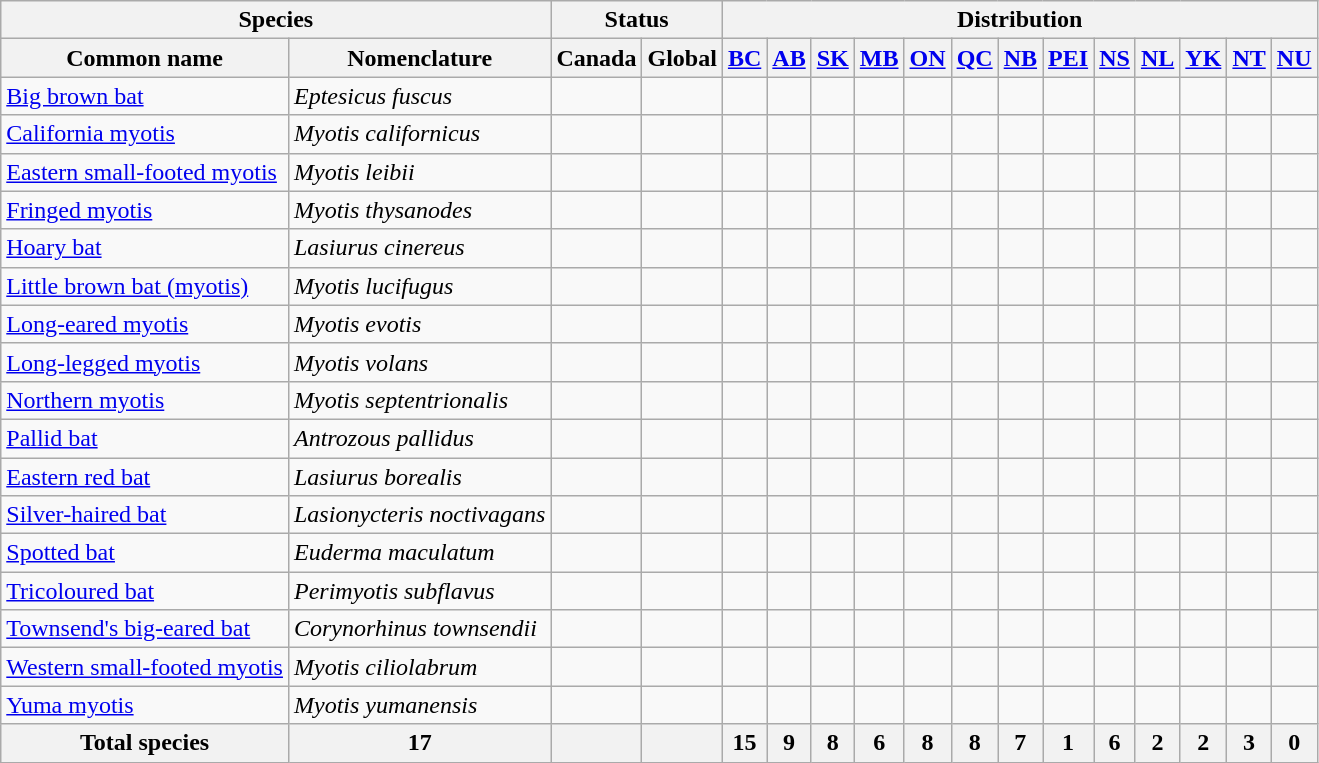<table class="wikitable">
<tr>
<th colspan="2">Species</th>
<th colspan="2">Status</th>
<th colspan="13">Distribution</th>
</tr>
<tr>
<th>Common name</th>
<th>Nomenclature</th>
<th>Canada</th>
<th>Global</th>
<th><a href='#'>BC</a></th>
<th><a href='#'>AB</a></th>
<th><a href='#'>SK</a></th>
<th><a href='#'>MB</a></th>
<th><a href='#'>ON</a></th>
<th><a href='#'>QC</a></th>
<th><a href='#'>NB</a></th>
<th><a href='#'>PEI</a></th>
<th><a href='#'>NS</a></th>
<th><a href='#'>NL</a></th>
<th><a href='#'>YK</a></th>
<th><a href='#'>NT</a></th>
<th><a href='#'>NU</a></th>
</tr>
<tr>
<td><a href='#'>Big brown bat</a></td>
<td><em>Eptesicus fuscus</em></td>
<td></td>
<td></td>
<td></td>
<td></td>
<td></td>
<td></td>
<td></td>
<td></td>
<td></td>
<td></td>
<td></td>
<td></td>
<td></td>
<td></td>
<td></td>
</tr>
<tr>
<td><a href='#'>California myotis</a></td>
<td><em>Myotis californicus</em></td>
<td></td>
<td></td>
<td></td>
<td></td>
<td></td>
<td></td>
<td></td>
<td></td>
<td></td>
<td></td>
<td></td>
<td></td>
<td></td>
<td></td>
<td></td>
</tr>
<tr>
<td><a href='#'>Eastern small-footed myotis</a></td>
<td><em>Myotis leibii</em></td>
<td></td>
<td></td>
<td></td>
<td></td>
<td></td>
<td></td>
<td></td>
<td></td>
<td></td>
<td></td>
<td></td>
<td></td>
<td></td>
<td></td>
<td></td>
</tr>
<tr>
<td><a href='#'>Fringed myotis</a></td>
<td><em>Myotis thysanodes</em></td>
<td></td>
<td></td>
<td></td>
<td></td>
<td></td>
<td></td>
<td></td>
<td></td>
<td></td>
<td></td>
<td></td>
<td></td>
<td></td>
<td></td>
<td></td>
</tr>
<tr>
<td><a href='#'>Hoary bat</a></td>
<td><em>Lasiurus cinereus</em></td>
<td></td>
<td></td>
<td></td>
<td></td>
<td></td>
<td></td>
<td></td>
<td></td>
<td></td>
<td></td>
<td></td>
<td></td>
<td></td>
<td></td>
<td></td>
</tr>
<tr>
<td><a href='#'>Little brown bat (myotis)</a></td>
<td><em>Myotis lucifugus</em></td>
<td></td>
<td></td>
<td></td>
<td></td>
<td></td>
<td></td>
<td></td>
<td></td>
<td></td>
<td></td>
<td></td>
<td></td>
<td></td>
<td></td>
<td></td>
</tr>
<tr>
<td><a href='#'>Long-eared myotis</a></td>
<td><em>Myotis evotis</em></td>
<td></td>
<td></td>
<td></td>
<td></td>
<td></td>
<td></td>
<td></td>
<td></td>
<td></td>
<td></td>
<td></td>
<td></td>
<td></td>
<td></td>
<td></td>
</tr>
<tr>
<td><a href='#'>Long-legged myotis</a></td>
<td><em>Myotis volans</em></td>
<td></td>
<td></td>
<td></td>
<td></td>
<td></td>
<td></td>
<td></td>
<td></td>
<td></td>
<td></td>
<td></td>
<td></td>
<td></td>
<td></td>
<td></td>
</tr>
<tr>
<td><a href='#'>Northern myotis</a></td>
<td><em>Myotis septentrionalis</em></td>
<td></td>
<td></td>
<td></td>
<td></td>
<td></td>
<td></td>
<td></td>
<td></td>
<td></td>
<td></td>
<td></td>
<td></td>
<td></td>
<td></td>
<td></td>
</tr>
<tr>
<td><a href='#'>Pallid bat</a></td>
<td><em>Antrozous pallidus</em></td>
<td></td>
<td></td>
<td></td>
<td></td>
<td></td>
<td></td>
<td></td>
<td></td>
<td></td>
<td></td>
<td></td>
<td></td>
<td></td>
<td></td>
<td></td>
</tr>
<tr>
<td><a href='#'>Eastern red bat</a></td>
<td><em>Lasiurus borealis</em></td>
<td></td>
<td></td>
<td></td>
<td></td>
<td></td>
<td></td>
<td></td>
<td></td>
<td></td>
<td></td>
<td></td>
<td></td>
<td></td>
<td></td>
<td></td>
</tr>
<tr>
<td><a href='#'>Silver-haired bat</a></td>
<td><em>Lasionycteris noctivagans</em></td>
<td></td>
<td></td>
<td></td>
<td></td>
<td></td>
<td></td>
<td></td>
<td></td>
<td></td>
<td></td>
<td></td>
<td></td>
<td></td>
<td></td>
<td></td>
</tr>
<tr>
<td><a href='#'>Spotted bat</a></td>
<td><em>Euderma maculatum</em></td>
<td></td>
<td></td>
<td></td>
<td></td>
<td></td>
<td></td>
<td></td>
<td></td>
<td></td>
<td></td>
<td></td>
<td></td>
<td></td>
<td></td>
<td></td>
</tr>
<tr>
<td><a href='#'>Tricoloured bat</a></td>
<td><em>Perimyotis subflavus</em></td>
<td></td>
<td></td>
<td></td>
<td></td>
<td></td>
<td></td>
<td></td>
<td></td>
<td></td>
<td></td>
<td></td>
<td></td>
<td></td>
<td></td>
<td></td>
</tr>
<tr>
<td><a href='#'>Townsend's big-eared bat</a></td>
<td><em>Corynorhinus townsendii</em></td>
<td></td>
<td></td>
<td></td>
<td></td>
<td></td>
<td></td>
<td></td>
<td></td>
<td></td>
<td></td>
<td></td>
<td></td>
<td></td>
<td></td>
<td></td>
</tr>
<tr>
<td><a href='#'>Western small-footed myotis</a></td>
<td><em>Myotis ciliolabrum</em></td>
<td></td>
<td></td>
<td></td>
<td></td>
<td></td>
<td></td>
<td></td>
<td></td>
<td></td>
<td></td>
<td></td>
<td></td>
<td></td>
<td></td>
<td></td>
</tr>
<tr>
<td><a href='#'>Yuma myotis</a></td>
<td><em>Myotis yumanensis</em></td>
<td></td>
<td></td>
<td></td>
<td></td>
<td></td>
<td></td>
<td></td>
<td></td>
<td></td>
<td></td>
<td></td>
<td></td>
<td></td>
<td></td>
<td></td>
</tr>
<tr>
<th>Total species</th>
<th>17</th>
<th></th>
<th></th>
<th>15</th>
<th>9</th>
<th>8</th>
<th>6</th>
<th>8</th>
<th>8</th>
<th>7</th>
<th>1</th>
<th>6</th>
<th>2</th>
<th>2</th>
<th>3</th>
<th>0</th>
</tr>
</table>
